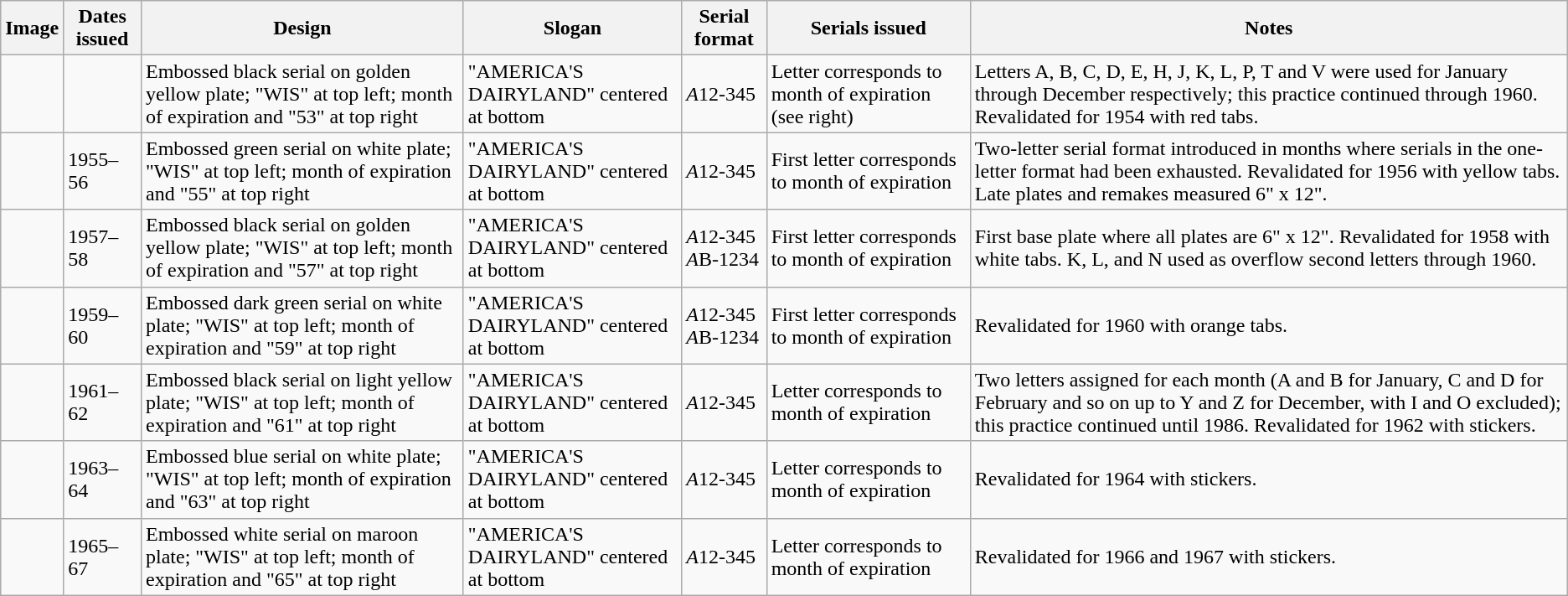<table class="wikitable">
<tr>
<th>Image</th>
<th>Dates issued</th>
<th>Design</th>
<th>Slogan</th>
<th>Serial format</th>
<th>Serials issued</th>
<th>Notes</th>
</tr>
<tr>
<td><br></td>
<td></td>
<td>Embossed black serial on golden yellow plate; "WIS" at top left; month of expiration and "53" at top right</td>
<td>"AMERICA'S DAIRYLAND" centered at bottom</td>
<td><em>A</em>12-345</td>
<td>Letter corresponds to month of expiration (see right)</td>
<td>Letters A, B, C, D, E, H, J, K, L, P, T and V were used for January through December respectively; this practice continued through 1960. Revalidated for 1954 with red tabs.</td>
</tr>
<tr>
<td> </td>
<td>1955–56</td>
<td>Embossed green serial on white plate; "WIS" at top left; month of expiration and "55" at top right</td>
<td>"AMERICA'S DAIRYLAND" centered at bottom</td>
<td><em>A</em>12-345<br></td>
<td>First letter corresponds to month of expiration</td>
<td>Two-letter serial format introduced in months where serials in the one-letter format had been exhausted. Revalidated for 1956 with yellow tabs. Late plates and remakes measured 6" x 12".</td>
</tr>
<tr>
<td> </td>
<td>1957–58</td>
<td>Embossed black serial on golden yellow plate; "WIS" at top left; month of expiration and "57" at top right</td>
<td>"AMERICA'S DAIRYLAND" centered at bottom</td>
<td><em>A</em>12-345<br><em>A</em>B-1234</td>
<td>First letter corresponds to month of expiration</td>
<td>First base plate where all plates are 6" x 12". Revalidated for 1958 with white tabs. K, L, and N used as overflow second letters through 1960.</td>
</tr>
<tr>
<td> </td>
<td>1959–60</td>
<td>Embossed dark green serial on white plate; "WIS" at top left; month of expiration and "59" at top right</td>
<td>"AMERICA'S DAIRYLAND" centered at bottom</td>
<td><em>A</em>12-345<br><em>A</em>B-1234</td>
<td>First letter corresponds to month of expiration</td>
<td>Revalidated for 1960 with orange tabs.</td>
</tr>
<tr>
<td> </td>
<td>1961–62</td>
<td>Embossed black serial on light yellow plate; "WIS" at top left; month of expiration and "61" at top right</td>
<td>"AMERICA'S DAIRYLAND" centered at bottom</td>
<td><em>A</em>12-345</td>
<td>Letter corresponds to month of expiration</td>
<td>Two letters assigned for each month (A and B for January, C and D for February and so on up to Y and Z for December, with I and O excluded); this practice continued until 1986. Revalidated for 1962 with stickers.</td>
</tr>
<tr>
<td> </td>
<td>1963–64</td>
<td>Embossed blue serial on white plate; "WIS" at top left; month of expiration and "63" at top right</td>
<td>"AMERICA'S DAIRYLAND" centered at bottom</td>
<td><em>A</em>12-345</td>
<td>Letter corresponds to month of expiration</td>
<td>Revalidated for 1964 with stickers.</td>
</tr>
<tr>
<td></td>
<td>1965–67</td>
<td>Embossed white serial on maroon plate; "WIS" at top left; month of expiration and "65" at top right</td>
<td>"AMERICA'S DAIRYLAND" centered at bottom</td>
<td><em>A</em>12-345</td>
<td>Letter corresponds to month of expiration</td>
<td>Revalidated for 1966 and 1967 with stickers.</td>
</tr>
</table>
